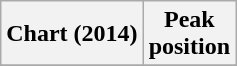<table class="wikitable plainrowheaders">
<tr>
<th scope="col">Chart (2014)</th>
<th scope="col">Peak<br>position</th>
</tr>
<tr>
</tr>
</table>
